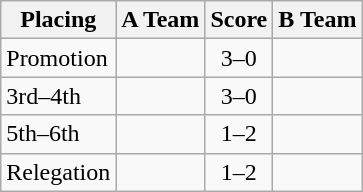<table class=wikitable style="border:1px solid #AAAAAA;">
<tr>
<th>Placing</th>
<th>A Team</th>
<th>Score</th>
<th>B Team</th>
</tr>
<tr>
<td>Promotion</td>
<td><strong></strong></td>
<td align="center">3–0</td>
<td></td>
</tr>
<tr>
<td>3rd–4th</td>
<td></td>
<td align="center">3–0</td>
<td></td>
</tr>
<tr>
<td>5th–6th</td>
<td></td>
<td align="center">1–2</td>
<td></td>
</tr>
<tr>
<td>Relegation</td>
<td><em></em></td>
<td align="center">1–2</td>
<td></td>
</tr>
</table>
